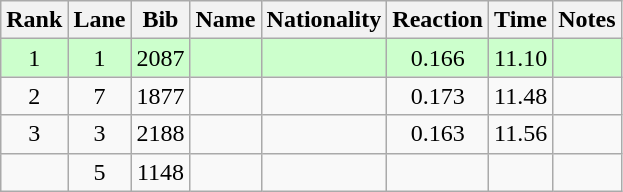<table class="wikitable sortable" style="text-align:center">
<tr>
<th>Rank</th>
<th>Lane</th>
<th>Bib</th>
<th>Name</th>
<th>Nationality</th>
<th>Reaction</th>
<th>Time</th>
<th>Notes</th>
</tr>
<tr bgcolor=ccffcc>
<td>1</td>
<td>1</td>
<td>2087</td>
<td align=left></td>
<td align=left></td>
<td>0.166</td>
<td>11.10</td>
<td><strong></strong></td>
</tr>
<tr>
<td>2</td>
<td>7</td>
<td>1877</td>
<td align=left></td>
<td align=left></td>
<td>0.173</td>
<td>11.48</td>
<td></td>
</tr>
<tr>
<td>3</td>
<td>3</td>
<td>2188</td>
<td align=left></td>
<td align=left></td>
<td>0.163</td>
<td>11.56</td>
<td></td>
</tr>
<tr>
<td></td>
<td>5</td>
<td>1148</td>
<td align=left></td>
<td align=left></td>
<td></td>
<td></td>
<td><strong></strong></td>
</tr>
</table>
